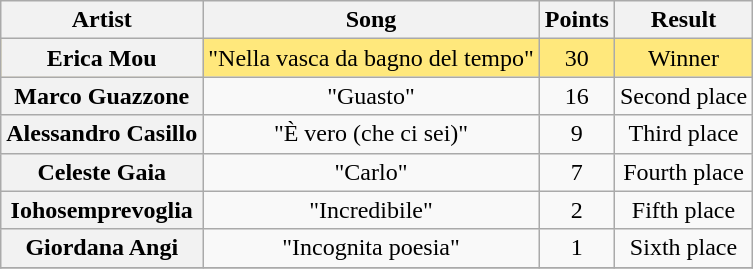<table class="wikitable plainrowheaders" style="text-align:center">
<tr>
<th scope="col">Artist</th>
<th scope="col">Song</th>
<th scope="col">Points</th>
<th scope="col">Result</th>
</tr>
<tr style="background:#ffe87c;">
<th scope="row">Erica Mou</th>
<td>"Nella vasca da bagno del tempo"</td>
<td>30</td>
<td>Winner</td>
</tr>
<tr>
<th scope="row">Marco Guazzone</th>
<td>"Guasto"</td>
<td>16</td>
<td>Second place</td>
</tr>
<tr>
<th scope="row">Alessandro Casillo</th>
<td>"È vero (che ci sei)"</td>
<td>9</td>
<td>Third place</td>
</tr>
<tr>
<th scope="row">Celeste Gaia</th>
<td>"Carlo"</td>
<td>7</td>
<td>Fourth place</td>
</tr>
<tr>
<th scope="row">Iohosemprevoglia</th>
<td>"Incredibile"</td>
<td>2</td>
<td>Fifth place</td>
</tr>
<tr>
<th scope="row">Giordana Angi</th>
<td>"Incognita poesia"</td>
<td>1</td>
<td>Sixth place</td>
</tr>
<tr>
</tr>
</table>
